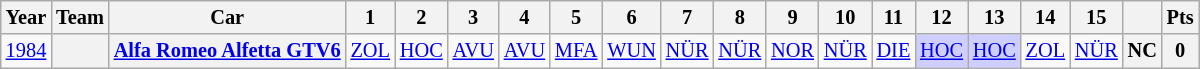<table class="wikitable" border="1" style="text-align:center; font-size:85%;">
<tr>
<th>Year</th>
<th>Team</th>
<th>Car</th>
<th>1</th>
<th>2</th>
<th>3</th>
<th>4</th>
<th>5</th>
<th>6</th>
<th>7</th>
<th>8</th>
<th>9</th>
<th>10</th>
<th>11</th>
<th>12</th>
<th>13</th>
<th>14</th>
<th>15</th>
<th></th>
<th>Pts</th>
</tr>
<tr>
<td><a href='#'>1984</a></td>
<th></th>
<th><a href='#'>Alfa Romeo Alfetta GTV6</a></th>
<td><a href='#'>ZOL</a></td>
<td><a href='#'>HOC</a></td>
<td><a href='#'>AVU</a></td>
<td><a href='#'>AVU</a></td>
<td><a href='#'>MFA</a></td>
<td><a href='#'>WUN</a></td>
<td><a href='#'>NÜR</a></td>
<td><a href='#'>NÜR</a></td>
<td><a href='#'>NOR</a></td>
<td><a href='#'>NÜR</a></td>
<td><a href='#'>DIE</a></td>
<td style="background:#CFCFFF;"><a href='#'>HOC</a><br></td>
<td style="background:#CFCFFF;"><a href='#'>HOC</a><br></td>
<td><a href='#'>ZOL</a></td>
<td><a href='#'>NÜR</a></td>
<th>NC</th>
<th>0</th>
</tr>
</table>
